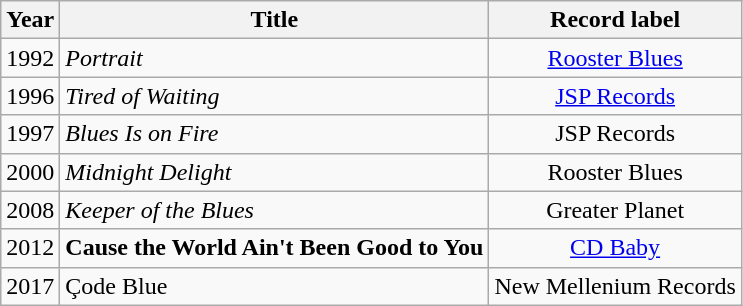<table class="wikitable sortable">
<tr>
<th>Year</th>
<th>Title</th>
<th>Record label</th>
</tr>
<tr>
<td>1992</td>
<td><em>Portrait</em></td>
<td style="text-align:center;"><a href='#'>Rooster Blues</a></td>
</tr>
<tr>
<td>1996</td>
<td><em>Tired of Waiting</em></td>
<td style="text-align:center;"><a href='#'>JSP Records</a></td>
</tr>
<tr>
<td>1997</td>
<td><em>Blues Is on Fire</em></td>
<td style="text-align:center;">JSP Records</td>
</tr>
<tr>
<td>2000</td>
<td><em>Midnight Delight</em></td>
<td style="text-align:center;">Rooster Blues</td>
</tr>
<tr>
<td>2008</td>
<td><em>Keeper of the Blues</em></td>
<td style="text-align:center;">Greater Planet</td>
</tr>
<tr>
<td>2012</td>
<td><strong>Cause the World Ain't Been Good to You<em></td>
<td style="text-align:center;"><a href='#'>CD Baby</a></td>
</tr>
<tr>
<td>2017</td>
<td></em>Çode Blue<em></td>
<td style="text-align:center;">New Mellenium Records</td>
</tr>
</table>
